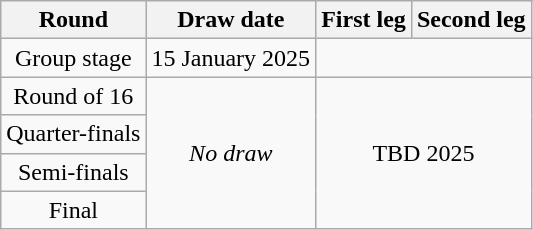<table class="wikitable" style="text-align: center">
<tr>
<th>Round</th>
<th>Draw date</th>
<th>First leg</th>
<th>Second leg</th>
</tr>
<tr>
<td>Group stage</td>
<td>15 January 2025</td>
<td colspan=2></td>
</tr>
<tr>
<td>Round of 16</td>
<td rowspan=4><em>No draw</em></td>
<td colspan=2 rowspan=4>TBD 2025</td>
</tr>
<tr>
<td>Quarter-finals</td>
</tr>
<tr>
<td>Semi-finals</td>
</tr>
<tr>
<td>Final</td>
</tr>
</table>
